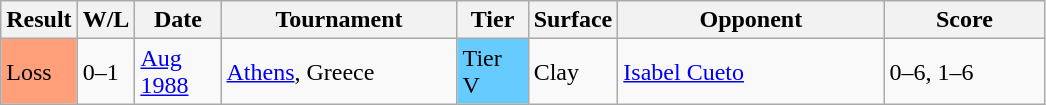<table class="sortable wikitable">
<tr>
<th>Result</th>
<th style="width:25px" class="unsortable">W/L</th>
<th style="width:50px">Date</th>
<th style="width:150px">Tournament</th>
<th style="width:40px">Tier</th>
<th style="width:50px">Surface</th>
<th style="width:170px">Opponent</th>
<th style="width:100px" class="unsortable">Score</th>
</tr>
<tr>
<td style="background:#ffa07a;">Loss</td>
<td>0–1</td>
<td><a href='#'>Aug 1988</a></td>
<td><a href='#'>Athens</a>, Greece</td>
<td style="background:#66ccff;">Tier V</td>
<td>Clay</td>
<td> <a href='#'>Isabel Cueto</a></td>
<td>0–6, 1–6</td>
</tr>
</table>
